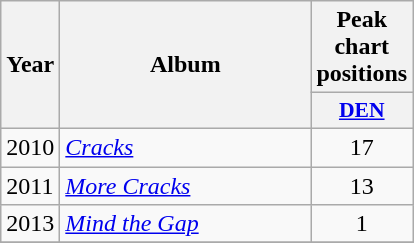<table class="wikitable plainrowheaders" style="text-align:left;" border="1">
<tr>
<th scope="col" rowspan="2" width=10>Year</th>
<th scope="col" rowspan="2" style="width:10em;">Album</th>
<th scope="col" colspan="1">Peak chart positions</th>
</tr>
<tr>
<th scope="col" style="width:3em;font-size:90%;"><a href='#'>DEN</a><br></th>
</tr>
<tr>
<td>2010</td>
<td><em><a href='#'>Cracks</a></em></td>
<td style="text-align:center;">17</td>
</tr>
<tr>
<td>2011</td>
<td><em><a href='#'>More Cracks</a></em></td>
<td style="text-align:center;">13</td>
</tr>
<tr>
<td>2013</td>
<td><em><a href='#'>Mind the Gap</a></em></td>
<td style="text-align:center;">1</td>
</tr>
<tr>
</tr>
</table>
